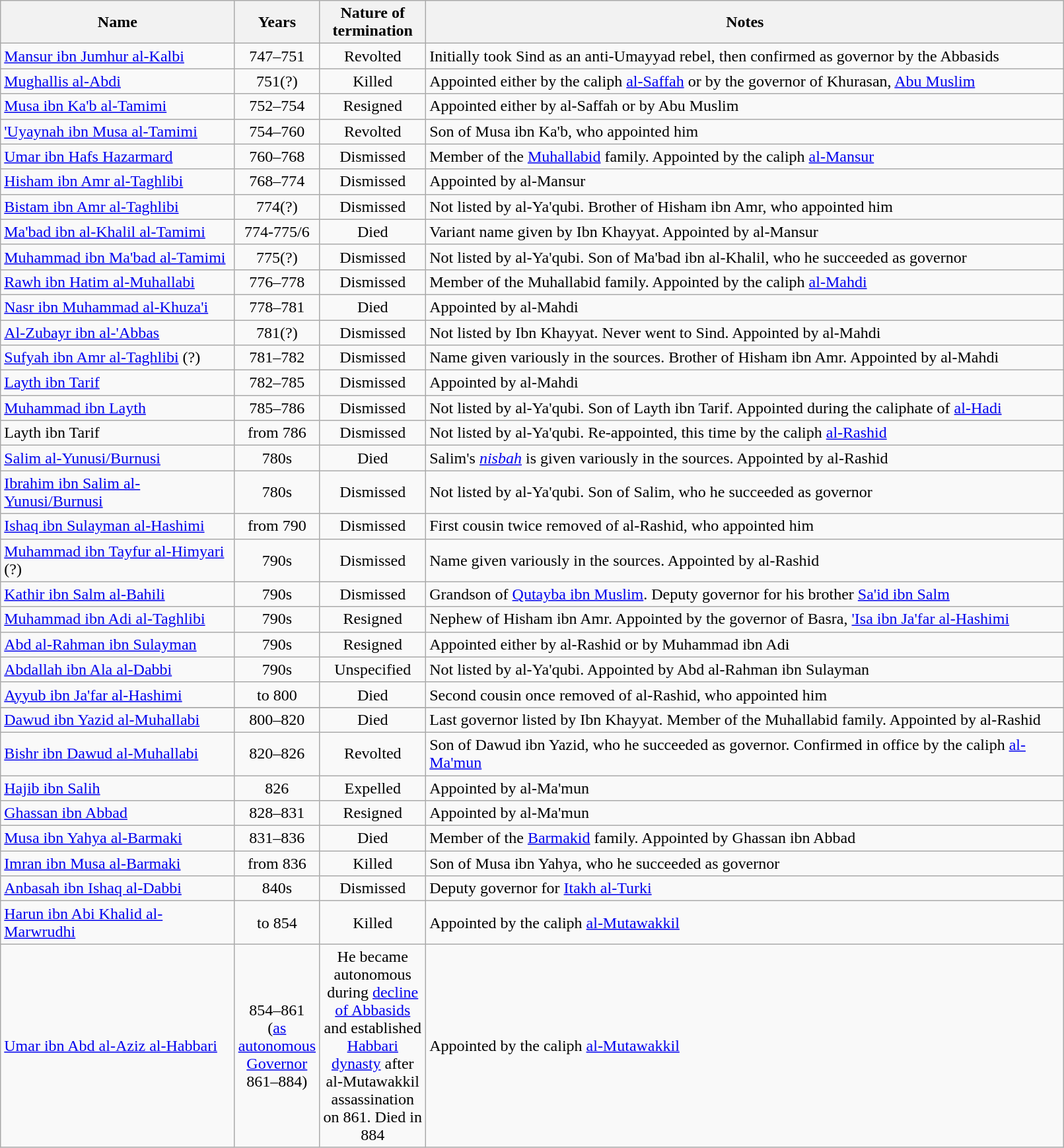<table width=85% class="wikitable">
<tr>
<th width=22%>Name</th>
<th width=8%>Years</th>
<th width=10%>Nature of<br>termination</th>
<th width=60%>Notes</th>
</tr>
<tr>
<td><a href='#'>Mansur ibn Jumhur al-Kalbi</a></td>
<td align="center">747–751</td>
<td align="center">Revolted</td>
<td>Initially took Sind as an anti-Umayyad rebel, then confirmed as governor by the Abbasids</td>
</tr>
<tr>
<td><a href='#'>Mughallis al-Abdi</a></td>
<td align="center">751(?)</td>
<td align="center">Killed</td>
<td>Appointed either by the caliph <a href='#'>al-Saffah</a> or by the governor of Khurasan, <a href='#'>Abu Muslim</a></td>
</tr>
<tr>
<td><a href='#'>Musa ibn Ka'b al-Tamimi</a></td>
<td align="center">752–754</td>
<td align="center">Resigned</td>
<td>Appointed either by al-Saffah or by Abu Muslim</td>
</tr>
<tr>
<td><a href='#'>'Uyaynah ibn Musa al-Tamimi</a></td>
<td align="center">754–760</td>
<td align="center">Revolted</td>
<td>Son of Musa ibn Ka'b, who appointed him</td>
</tr>
<tr>
<td><a href='#'>Umar ibn Hafs Hazarmard</a></td>
<td align="center">760–768</td>
<td align="center">Dismissed</td>
<td>Member of the <a href='#'>Muhallabid</a> family. Appointed by the caliph <a href='#'>al-Mansur</a></td>
</tr>
<tr>
<td><a href='#'>Hisham ibn Amr al-Taghlibi</a></td>
<td align="center">768–774</td>
<td align="center">Dismissed</td>
<td>Appointed by al-Mansur</td>
</tr>
<tr>
<td><a href='#'>Bistam ibn Amr al-Taghlibi</a></td>
<td align="center">774(?)</td>
<td align="center">Dismissed</td>
<td>Not listed by al-Ya'qubi. Brother of Hisham ibn Amr, who appointed him</td>
</tr>
<tr>
<td><a href='#'>Ma'bad ibn al-Khalil al-Tamimi</a></td>
<td align="center">774-775/6</td>
<td align="center">Died</td>
<td>Variant name given by Ibn Khayyat. Appointed by al-Mansur</td>
</tr>
<tr>
<td><a href='#'>Muhammad ibn Ma'bad al-Tamimi</a></td>
<td align="center">775(?)</td>
<td align="center">Dismissed</td>
<td>Not listed by al-Ya'qubi. Son of Ma'bad ibn al-Khalil, who he succeeded as governor</td>
</tr>
<tr>
<td><a href='#'>Rawh ibn Hatim al-Muhallabi</a></td>
<td align="center">776–778</td>
<td align="center">Dismissed</td>
<td>Member of the Muhallabid family. Appointed by the caliph <a href='#'>al-Mahdi</a></td>
</tr>
<tr>
<td><a href='#'>Nasr ibn Muhammad al-Khuza'i</a></td>
<td align="center">778–781</td>
<td align="center">Died</td>
<td>Appointed by al-Mahdi</td>
</tr>
<tr>
<td><a href='#'>Al-Zubayr ibn al-'Abbas</a></td>
<td align="center">781(?)</td>
<td align="center">Dismissed</td>
<td>Not listed by Ibn Khayyat. Never went to Sind. Appointed by al-Mahdi</td>
</tr>
<tr>
<td><a href='#'>Sufyah ibn Amr al-Taghlibi</a> (?)</td>
<td align="center">781–782</td>
<td align="center">Dismissed</td>
<td>Name given variously in the sources. Brother of Hisham ibn Amr. Appointed by al-Mahdi</td>
</tr>
<tr>
<td><a href='#'>Layth ibn Tarif</a></td>
<td align="center">782–785</td>
<td align="center">Dismissed</td>
<td>Appointed by al-Mahdi</td>
</tr>
<tr>
<td><a href='#'>Muhammad ibn Layth</a></td>
<td align="center">785–786</td>
<td align="center">Dismissed</td>
<td>Not listed by al-Ya'qubi. Son of Layth ibn Tarif. Appointed during the caliphate of <a href='#'>al-Hadi</a></td>
</tr>
<tr>
<td>Layth ibn Tarif</td>
<td align="center">from 786</td>
<td align="center">Dismissed</td>
<td>Not listed by al-Ya'qubi. Re-appointed, this time by the caliph <a href='#'>al-Rashid</a></td>
</tr>
<tr>
<td><a href='#'>Salim al-Yunusi/Burnusi</a></td>
<td align="center">780s</td>
<td align="center">Died</td>
<td>Salim's <em><a href='#'>nisbah</a></em> is given variously in the sources. Appointed by al-Rashid</td>
</tr>
<tr>
<td><a href='#'>Ibrahim ibn Salim al-Yunusi/Burnusi</a></td>
<td align="center">780s</td>
<td align="center">Dismissed</td>
<td>Not listed by al-Ya'qubi. Son of Salim, who he succeeded as governor</td>
</tr>
<tr>
<td><a href='#'>Ishaq ibn Sulayman al-Hashimi</a></td>
<td align="center">from 790</td>
<td align="center">Dismissed</td>
<td>First cousin twice removed of al-Rashid, who appointed him</td>
</tr>
<tr>
<td><a href='#'>Muhammad ibn Tayfur al-Himyari</a> (?)</td>
<td align="center">790s</td>
<td align="center">Dismissed</td>
<td>Name given variously in the sources. Appointed by al-Rashid</td>
</tr>
<tr>
<td><a href='#'>Kathir ibn Salm al-Bahili</a></td>
<td align="center">790s</td>
<td align="center">Dismissed</td>
<td>Grandson of <a href='#'>Qutayba ibn Muslim</a>. Deputy governor for his brother <a href='#'>Sa'id ibn Salm</a></td>
</tr>
<tr>
<td><a href='#'>Muhammad ibn Adi al-Taghlibi</a></td>
<td align="center">790s</td>
<td align="center">Resigned</td>
<td>Nephew of Hisham ibn Amr. Appointed by the governor of Basra, <a href='#'>'Isa ibn Ja'far al-Hashimi</a></td>
</tr>
<tr>
<td><a href='#'>Abd al-Rahman ibn Sulayman</a></td>
<td align="center">790s</td>
<td align="center">Resigned</td>
<td>Appointed either by al-Rashid or by Muhammad ibn Adi</td>
</tr>
<tr>
<td><a href='#'>Abdallah ibn Ala al-Dabbi</a></td>
<td align="center">790s</td>
<td align="center">Unspecified</td>
<td>Not listed by al-Ya'qubi. Appointed by Abd al-Rahman ibn Sulayman</td>
</tr>
<tr>
<td><a href='#'>Ayyub ibn Ja'far al-Hashimi</a></td>
<td align="center">to 800</td>
<td align="center">Died</td>
<td>Second cousin once removed of al-Rashid, who appointed him</td>
</tr>
<tr>
</tr>
<tr>
<td><a href='#'>Dawud ibn Yazid al-Muhallabi</a></td>
<td align="center">800–820</td>
<td align="center">Died</td>
<td>Last governor listed by Ibn Khayyat. Member of the Muhallabid family. Appointed by al-Rashid</td>
</tr>
<tr>
<td><a href='#'>Bishr ibn Dawud al-Muhallabi</a></td>
<td align="center">820–826</td>
<td align="center">Revolted</td>
<td>Son of Dawud ibn Yazid, who he succeeded as governor. Confirmed in office by the caliph <a href='#'>al-Ma'mun</a></td>
</tr>
<tr>
<td><a href='#'>Hajib ibn Salih</a></td>
<td align="center">826</td>
<td align="center">Expelled</td>
<td>Appointed by al-Ma'mun</td>
</tr>
<tr>
<td><a href='#'>Ghassan ibn Abbad</a></td>
<td align="center">828–831</td>
<td align="center">Resigned</td>
<td>Appointed by al-Ma'mun</td>
</tr>
<tr>
<td><a href='#'>Musa ibn Yahya al-Barmaki</a></td>
<td align="center">831–836</td>
<td align="center">Died</td>
<td>Member of the <a href='#'>Barmakid</a> family. Appointed by Ghassan ibn Abbad</td>
</tr>
<tr>
<td><a href='#'>Imran ibn Musa al-Barmaki</a></td>
<td align="center">from 836</td>
<td align="center">Killed</td>
<td>Son of Musa ibn Yahya, who he succeeded as governor</td>
</tr>
<tr>
<td><a href='#'>Anbasah ibn Ishaq al-Dabbi</a></td>
<td align="center">840s</td>
<td align="center">Dismissed</td>
<td>Deputy governor for <a href='#'>Itakh al-Turki</a></td>
</tr>
<tr>
<td><a href='#'>Harun ibn Abi Khalid al-Marwrudhi</a></td>
<td align="center">to 854</td>
<td align="center">Killed</td>
<td>Appointed by the caliph <a href='#'>al-Mutawakkil</a></td>
</tr>
<tr>
<td><a href='#'>Umar ibn Abd al-Aziz al-Habbari</a></td>
<td align="center">854–861 <br> (<a href='#'>as autonomous Governor</a> 861–884)</td>
<td align="center">He became autonomous during <a href='#'>decline of Abbasids</a> and established <a href='#'>Habbari dynasty</a> after al-Mutawakkil assassination on 861. Died in 884</td>
<td>Appointed by the caliph <a href='#'>al-Mutawakkil</a></td>
</tr>
</table>
